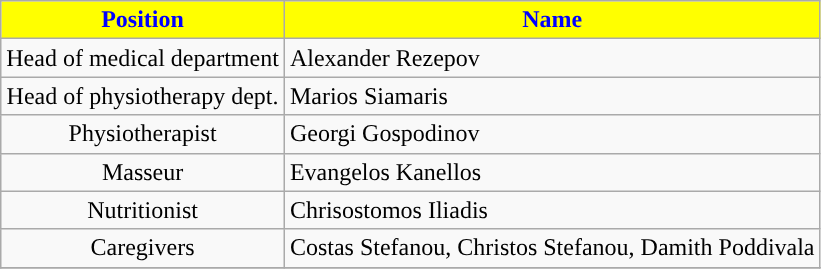<table class="wikitable plainrowheaders sortable">
<tr>
<th style="background:#FFFF00; color:	#0000FF; ">Position</th>
<th style="background:#FFFF00; color:	#0000FF; ">Name</th>
</tr>
<tr>
<td align=left>Head of medical department</td>
<td align=left> Alexander Rezepov</td>
</tr>
<tr>
<td align=center>Head of physiotherapy dept.</td>
<td align=left> Marios Siamaris</td>
</tr>
<tr>
<td align=center>Physiotherapist</td>
<td align=left> Georgi Gospodinov</td>
</tr>
<tr>
<td align=center>Masseur</td>
<td align=left> Evangelos Kanellos</td>
</tr>
<tr>
<td align=center>Nutritionist</td>
<td align=left> Chrisostomos Iliadis</td>
</tr>
<tr>
<td align=center>Caregivers</td>
<td align=left> Costas Stefanou, Christos Stefanou, Damith Poddivala</td>
</tr>
<tr>
</tr>
</table>
